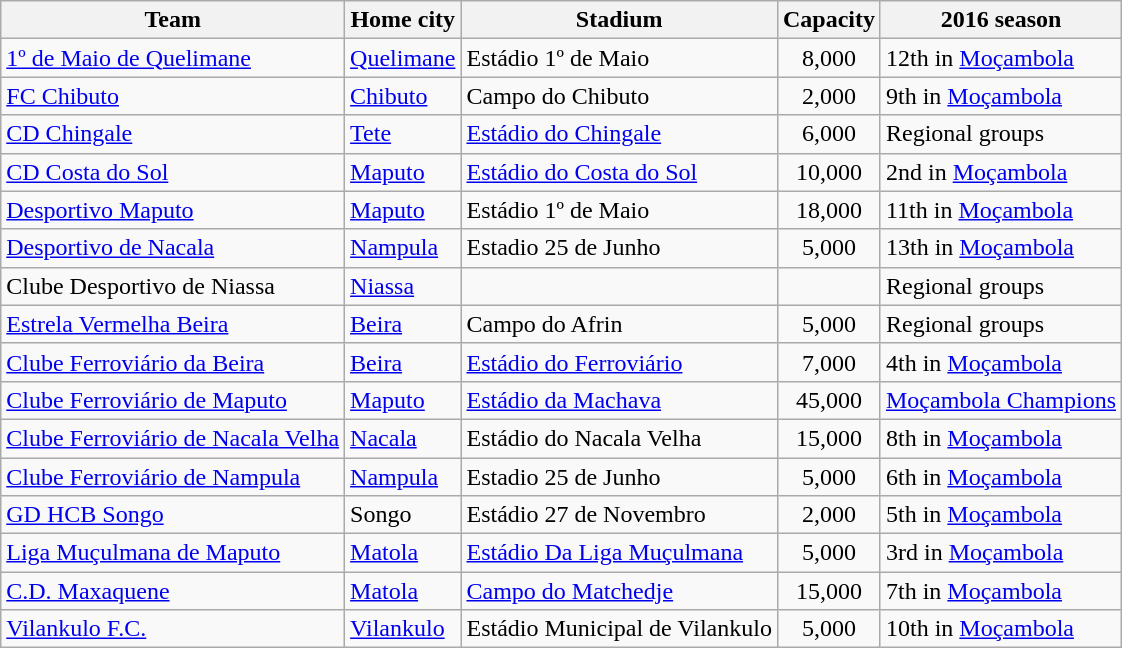<table class="wikitable sortable">
<tr>
<th>Team</th>
<th>Home city</th>
<th>Stadium</th>
<th>Capacity</th>
<th>2016 season</th>
</tr>
<tr>
<td><a href='#'>1º de Maio de Quelimane</a></td>
<td><a href='#'>Quelimane</a></td>
<td>Estádio 1º de Maio</td>
<td align="center">8,000</td>
<td>12th in <a href='#'>Moçambola</a></td>
</tr>
<tr>
<td><a href='#'>FC Chibuto</a></td>
<td><a href='#'>Chibuto</a></td>
<td>Campo do Chibuto</td>
<td align="center">2,000</td>
<td>9th in <a href='#'>Moçambola</a></td>
</tr>
<tr>
<td><a href='#'>CD Chingale</a></td>
<td><a href='#'>Tete</a></td>
<td><a href='#'>Estádio do Chingale</a></td>
<td align="center">6,000</td>
<td>Regional groups</td>
</tr>
<tr>
<td><a href='#'>CD Costa do Sol</a></td>
<td><a href='#'>Maputo</a></td>
<td><a href='#'>Estádio do Costa do Sol</a></td>
<td align="center">10,000</td>
<td>2nd in <a href='#'>Moçambola</a></td>
</tr>
<tr>
<td><a href='#'>Desportivo Maputo</a></td>
<td><a href='#'>Maputo</a></td>
<td>Estádio 1º de Maio</td>
<td align="center">18,000</td>
<td>11th in <a href='#'>Moçambola</a></td>
</tr>
<tr>
<td><a href='#'>Desportivo de Nacala</a></td>
<td><a href='#'>Nampula</a></td>
<td>Estadio 25 de Junho</td>
<td align="center">5,000</td>
<td>13th in <a href='#'>Moçambola</a></td>
</tr>
<tr>
<td>Clube Desportivo de Niassa</td>
<td><a href='#'>Niassa</a></td>
<td></td>
<td></td>
<td>Regional groups</td>
</tr>
<tr>
<td><a href='#'>Estrela Vermelha Beira</a></td>
<td><a href='#'>Beira</a></td>
<td>Campo do Afrin</td>
<td align="center">5,000</td>
<td>Regional groups</td>
</tr>
<tr>
<td><a href='#'>Clube Ferroviário da Beira</a></td>
<td><a href='#'>Beira</a></td>
<td><a href='#'>Estádio do Ferroviário</a></td>
<td align="center">7,000</td>
<td>4th in <a href='#'>Moçambola</a></td>
</tr>
<tr>
<td><a href='#'>Clube Ferroviário de Maputo</a></td>
<td><a href='#'>Maputo</a></td>
<td><a href='#'>Estádio da Machava</a></td>
<td align="center">45,000</td>
<td><a href='#'>Moçambola Champions</a></td>
</tr>
<tr>
<td><a href='#'>Clube Ferroviário de Nacala Velha</a></td>
<td><a href='#'>Nacala</a></td>
<td>Estádio do Nacala Velha</td>
<td align="center">15,000</td>
<td>8th in <a href='#'>Moçambola</a></td>
</tr>
<tr>
<td><a href='#'>Clube Ferroviário de Nampula</a></td>
<td><a href='#'>Nampula</a></td>
<td>Estadio 25 de Junho</td>
<td align="center">5,000</td>
<td>6th in <a href='#'>Moçambola</a></td>
</tr>
<tr>
<td><a href='#'>GD HCB Songo</a></td>
<td>Songo</td>
<td>Estádio 27 de Novembro</td>
<td align="center">2,000</td>
<td>5th in <a href='#'>Moçambola</a></td>
</tr>
<tr>
<td><a href='#'>Liga Muçulmana de Maputo</a></td>
<td><a href='#'>Matola</a></td>
<td><a href='#'>Estádio Da Liga Muçulmana</a></td>
<td align="center">5,000</td>
<td>3rd in <a href='#'>Moçambola</a></td>
</tr>
<tr>
<td><a href='#'>C.D. Maxaquene</a></td>
<td><a href='#'>Matola</a></td>
<td><a href='#'>Campo do Matchedje</a></td>
<td align="center">15,000</td>
<td>7th in <a href='#'>Moçambola</a></td>
</tr>
<tr>
<td><a href='#'>Vilankulo F.C.</a></td>
<td><a href='#'>Vilankulo</a></td>
<td>Estádio Municipal de Vilankulo</td>
<td align="center">5,000</td>
<td>10th in <a href='#'>Moçambola</a></td>
</tr>
</table>
